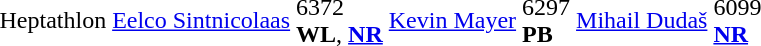<table>
<tr>
<td>Heptathlon <br></td>
<td><a href='#'>Eelco Sintnicolaas</a><br></td>
<td>6372<br><strong>WL</strong>, <strong><a href='#'>NR</a></strong></td>
<td><a href='#'>Kevin Mayer</a><br></td>
<td>6297<br><strong>PB</strong></td>
<td><a href='#'>Mihail Dudaš</a><br></td>
<td>6099<br><strong><a href='#'>NR</a></strong></td>
</tr>
</table>
